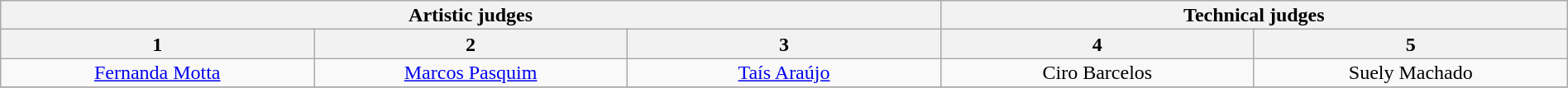<table class="wikitable" style="font-size:100%; line-height:16px; text-align:center" width="100%">
<tr>
<th colspan=3>Artistic judges</th>
<th colspan=2>Technical judges</th>
</tr>
<tr>
<th width="20.0%">1</th>
<th width="20.0%">2</th>
<th width="20.0%">3</th>
<th width="20.0%">4</th>
<th width="20.0%">5</th>
</tr>
<tr>
<td><a href='#'>Fernanda Motta</a></td>
<td><a href='#'>Marcos Pasquim</a></td>
<td><a href='#'>Taís Araújo</a></td>
<td>Ciro Barcelos</td>
<td>Suely Machado</td>
</tr>
<tr>
</tr>
</table>
